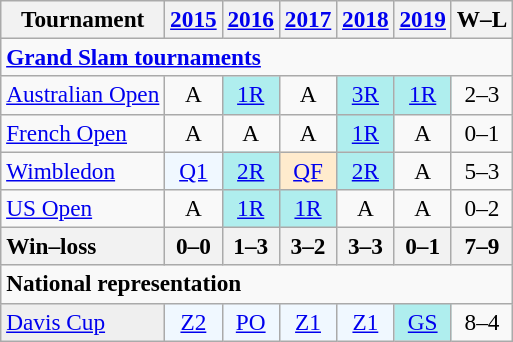<table class=wikitable style=text-align:center;font-size:97%>
<tr>
<th>Tournament</th>
<th><a href='#'>2015</a></th>
<th><a href='#'>2016</a></th>
<th><a href='#'>2017</a></th>
<th><a href='#'>2018</a></th>
<th><a href='#'>2019</a></th>
<th>W–L</th>
</tr>
<tr>
<td colspan=8 align=left><strong><a href='#'>Grand Slam tournaments</a></strong></td>
</tr>
<tr>
<td align="left"><a href='#'>Australian Open</a></td>
<td>A</td>
<td bgcolor=afeeee><a href='#'>1R</a></td>
<td>A</td>
<td bgcolor=afeeee><a href='#'>3R</a></td>
<td bgcolor=afeeee><a href='#'>1R</a></td>
<td>2–3</td>
</tr>
<tr>
<td align="left"><a href='#'>French Open</a></td>
<td>A</td>
<td>A</td>
<td>A</td>
<td bgcolor=afeeee><a href='#'>1R</a></td>
<td>A</td>
<td>0–1</td>
</tr>
<tr>
<td align="left"><a href='#'>Wimbledon</a></td>
<td bgcolor=#f0f8ff><a href='#'>Q1</a></td>
<td bgcolor=afeeee><a href='#'>2R</a></td>
<td bgcolor=ffebcd><a href='#'>QF</a></td>
<td bgcolor=afeeee><a href='#'>2R</a></td>
<td>A</td>
<td>5–3</td>
</tr>
<tr>
<td align="left"><a href='#'>US Open</a></td>
<td>A</td>
<td bgcolor=afeeee><a href='#'>1R</a></td>
<td bgcolor=afeeee><a href='#'>1R</a></td>
<td>A</td>
<td>A</td>
<td>0–2</td>
</tr>
<tr>
<th style=text-align:left>Win–loss</th>
<th>0–0</th>
<th>1–3</th>
<th>3–2</th>
<th>3–3</th>
<th>0–1</th>
<th>7–9</th>
</tr>
<tr>
<td colspan="8" align="left"><strong>National representation</strong></td>
</tr>
<tr>
<td align="left" bgcolor="efefef"><a href='#'>Davis Cup</a></td>
<td bgcolor=f0f8ff><a href='#'>Z2</a></td>
<td bgcolor=f0f8ff><a href='#'>PO</a></td>
<td bgcolor=f0f8ff><a href='#'>Z1</a></td>
<td bgcolor=f0f8ff><a href='#'>Z1</a></td>
<td bgcolor=afeeee><a href='#'>GS</a></td>
<td>8–4</td>
</tr>
</table>
